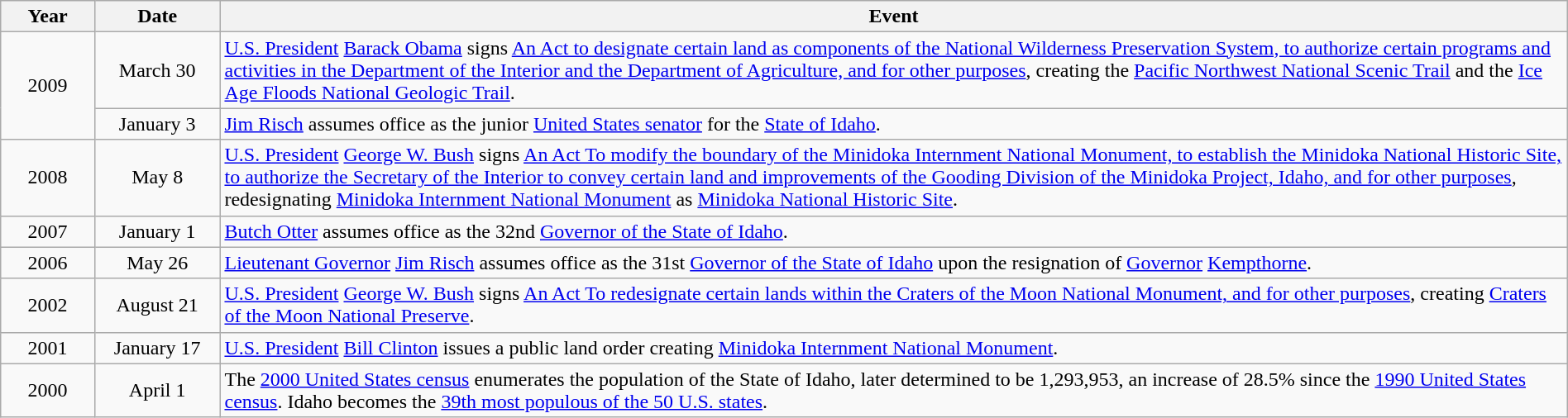<table class="wikitable" style="width:100%;">
<tr>
<th style="width:6%">Year</th>
<th style="width:8%">Date</th>
<th style="width:86%">Event</th>
</tr>
<tr>
<td align=center rowspan=2>2009</td>
<td align=center>March 30</td>
<td><a href='#'>U.S. President</a> <a href='#'>Barack Obama</a> signs <a href='#'>An Act to designate certain land as components of the National Wilderness Preservation System, to authorize certain programs and activities in the Department of the Interior and the Department of Agriculture, and for other purposes</a>, creating the <a href='#'>Pacific Northwest National Scenic Trail</a> and the <a href='#'>Ice Age Floods National Geologic Trail</a>.</td>
</tr>
<tr>
<td align=center>January 3</td>
<td><a href='#'>Jim Risch</a> assumes office as the junior <a href='#'>United States senator</a> for the <a href='#'>State of Idaho</a>.</td>
</tr>
<tr>
<td align=center rowspan=1>2008</td>
<td align=center>May 8</td>
<td><a href='#'>U.S. President</a> <a href='#'>George W. Bush</a> signs <a href='#'>An Act To modify the boundary of the Minidoka Internment National Monument, to establish the Minidoka National Historic Site, to authorize the Secretary of the Interior to convey certain land and improvements of the Gooding Division of the Minidoka Project, Idaho, and for other purposes</a>, redesignating <a href='#'>Minidoka Internment National Monument</a> as <a href='#'>Minidoka National Historic Site</a>.</td>
</tr>
<tr>
<td align=center rowspan=1>2007</td>
<td align=center>January 1</td>
<td><a href='#'>Butch Otter</a> assumes office as the 32nd <a href='#'>Governor of the State of Idaho</a>.</td>
</tr>
<tr>
<td align=center rowspan=1>2006</td>
<td align=center>May 26</td>
<td><a href='#'>Lieutenant Governor</a> <a href='#'>Jim Risch</a> assumes office as the 31st <a href='#'>Governor of the State of Idaho</a> upon the resignation of <a href='#'>Governor</a> <a href='#'>Kempthorne</a>.</td>
</tr>
<tr>
<td align=center rowspan=1>2002</td>
<td align=center>August 21</td>
<td><a href='#'>U.S. President</a> <a href='#'>George W. Bush</a> signs <a href='#'>An Act To redesignate certain lands within the Craters of the Moon National Monument, and for other purposes</a>, creating <a href='#'>Craters of the Moon National Preserve</a>.</td>
</tr>
<tr>
<td align=center rowspan=1>2001</td>
<td align=center>January 17</td>
<td><a href='#'>U.S. President</a> <a href='#'>Bill Clinton</a> issues a public land order creating <a href='#'>Minidoka Internment National Monument</a>.</td>
</tr>
<tr>
<td align=center rowspan=1>2000</td>
<td align=center>April 1</td>
<td>The <a href='#'>2000 United States census</a> enumerates the population of the State of Idaho, later determined to be 1,293,953, an increase of 28.5% since the <a href='#'>1990 United States census</a>. Idaho becomes the <a href='#'>39th most populous of the 50 U.S. states</a>.</td>
</tr>
</table>
